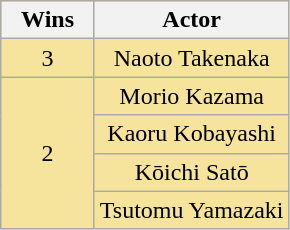<table class="wikitable" rowspan=2 border="2" cellpadding="4" style="text-align: center; background: #f6e39c">
<tr>
<th scope="col" width="55" align="center">Wins</th>
<th scope="col" align="center">Actor</th>
</tr>
<tr>
<td>3</td>
<td>Naoto Takenaka</td>
</tr>
<tr>
<td rowspan=4>2</td>
<td>Morio Kazama</td>
</tr>
<tr>
<td>Kaoru Kobayashi</td>
</tr>
<tr>
<td>Kōichi Satō</td>
</tr>
<tr>
<td>Tsutomu Yamazaki</td>
</tr>
</table>
